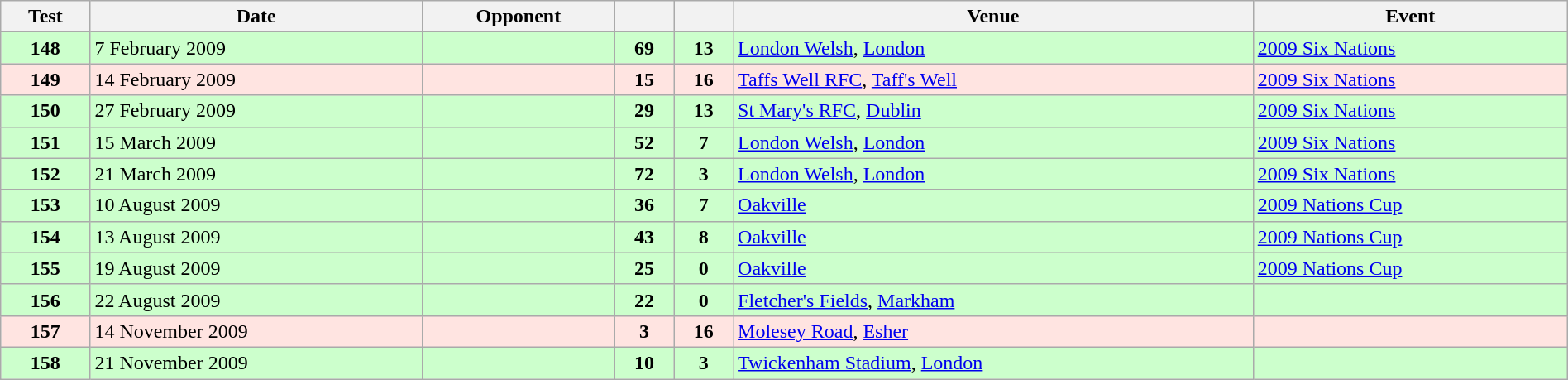<table class="wikitable sortable" style="width:100%">
<tr>
<th>Test</th>
<th>Date</th>
<th>Opponent</th>
<th></th>
<th></th>
<th>Venue</th>
<th>Event</th>
</tr>
<tr bgcolor=#ccffcc>
<td align="center"><strong>148</strong></td>
<td>7 February 2009</td>
<td></td>
<td align="center"><strong>69</strong></td>
<td align="center"><strong>13</strong></td>
<td><a href='#'>London Welsh</a>, <a href='#'>London</a></td>
<td><a href='#'>2009 Six Nations</a></td>
</tr>
<tr bgcolor=#ffe4e1>
<td align="center"><strong>149</strong></td>
<td>14 February 2009</td>
<td></td>
<td align="center"><strong>15</strong></td>
<td align="center"><strong>16</strong></td>
<td><a href='#'>Taffs Well RFC</a>, <a href='#'>Taff's Well</a></td>
<td><a href='#'>2009 Six Nations</a></td>
</tr>
<tr bgcolor=#ccffcc>
<td align="center"><strong>150</strong></td>
<td>27 February 2009</td>
<td></td>
<td align="center"><strong>29</strong></td>
<td align="center"><strong>13</strong></td>
<td><a href='#'>St Mary's RFC</a>, <a href='#'>Dublin</a></td>
<td><a href='#'>2009 Six Nations</a></td>
</tr>
<tr bgcolor=#ccffcc>
<td align="center"><strong>151</strong></td>
<td>15 March 2009</td>
<td></td>
<td align="center"><strong>52</strong></td>
<td align="center"><strong>7</strong></td>
<td><a href='#'>London Welsh</a>, <a href='#'>London</a></td>
<td><a href='#'>2009 Six Nations</a></td>
</tr>
<tr bgcolor=#ccffcc>
<td align="center"><strong>152</strong></td>
<td>21 March 2009</td>
<td></td>
<td align="center"><strong>72</strong></td>
<td align="center"><strong>3</strong></td>
<td><a href='#'>London Welsh</a>, <a href='#'>London</a></td>
<td><a href='#'>2009 Six Nations</a></td>
</tr>
<tr bgcolor=#ccffcc>
<td align="center"><strong>153</strong></td>
<td>10 August 2009</td>
<td></td>
<td align="center"><strong>36</strong></td>
<td align="center"><strong>7</strong></td>
<td><a href='#'>Oakville</a></td>
<td><a href='#'>2009 Nations Cup</a></td>
</tr>
<tr bgcolor=#ccffcc>
<td align="center"><strong>154</strong></td>
<td>13 August 2009</td>
<td></td>
<td align="center"><strong>43</strong></td>
<td align="center"><strong>8</strong></td>
<td><a href='#'>Oakville</a></td>
<td><a href='#'>2009 Nations Cup</a></td>
</tr>
<tr bgcolor=#ccffcc>
<td align="center"><strong>155</strong></td>
<td>19 August 2009</td>
<td></td>
<td align="center"><strong>25</strong></td>
<td align="center"><strong>0</strong></td>
<td><a href='#'>Oakville</a></td>
<td><a href='#'>2009 Nations Cup</a></td>
</tr>
<tr bgcolor=#ccffcc>
<td align="center"><strong>156</strong></td>
<td>22 August 2009</td>
<td></td>
<td align="center"><strong>22</strong></td>
<td align="center"><strong>0</strong></td>
<td><a href='#'>Fletcher's Fields</a>, <a href='#'>Markham</a></td>
<td></td>
</tr>
<tr bgcolor=#ffe4e1>
<td align="center"><strong>157</strong></td>
<td>14 November 2009</td>
<td></td>
<td align="center"><strong>3</strong></td>
<td align="center"><strong>16</strong></td>
<td><a href='#'>Molesey Road</a>, <a href='#'>Esher</a></td>
<td></td>
</tr>
<tr bgcolor=#ccffcc>
<td align="center"><strong>158</strong></td>
<td>21 November 2009</td>
<td></td>
<td align="center"><strong>10</strong></td>
<td align="center"><strong>3</strong></td>
<td><a href='#'>Twickenham Stadium</a>, <a href='#'>London</a></td>
<td></td>
</tr>
</table>
